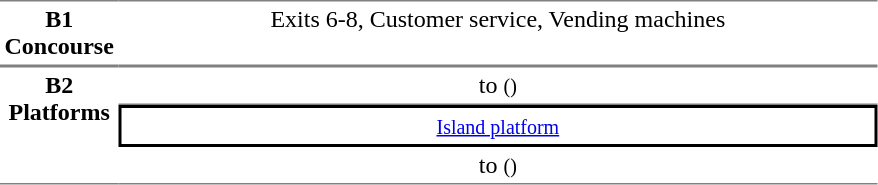<table table border=0 cellspacing=0 cellpadding=3>
<tr>
<td style="border-bottom:solid 1px gray; border-top:solid 1px gray;text-align:center" valign=top><strong>B1<br>Concourse</strong></td>
<td style="border-bottom:solid 1px gray; border-top:solid 1px gray;text-align:center;" valign=top width=500>Exits 6-8, Customer service, Vending machines</td>
</tr>
<tr>
<td style="border-bottom:solid 1px gray; border-top:solid 1px gray;text-align:center" rowspan="3" valign=top><strong>B2<br>Platforms</strong></td>
<td style="border-bottom:solid 1px gray; border-top:solid 1px gray;text-align:center;">  to  <small>()</small></td>
</tr>
<tr>
<td style="border-right:solid 2px black;border-left:solid 2px black;border-top:solid 2px black;border-bottom:solid 2px black;text-align:center;" colspan=2><small><a href='#'>Island platform</a></small></td>
</tr>
<tr>
<td style="border-bottom:solid 1px gray;text-align:center;"> to  <small>() </small></td>
</tr>
</table>
